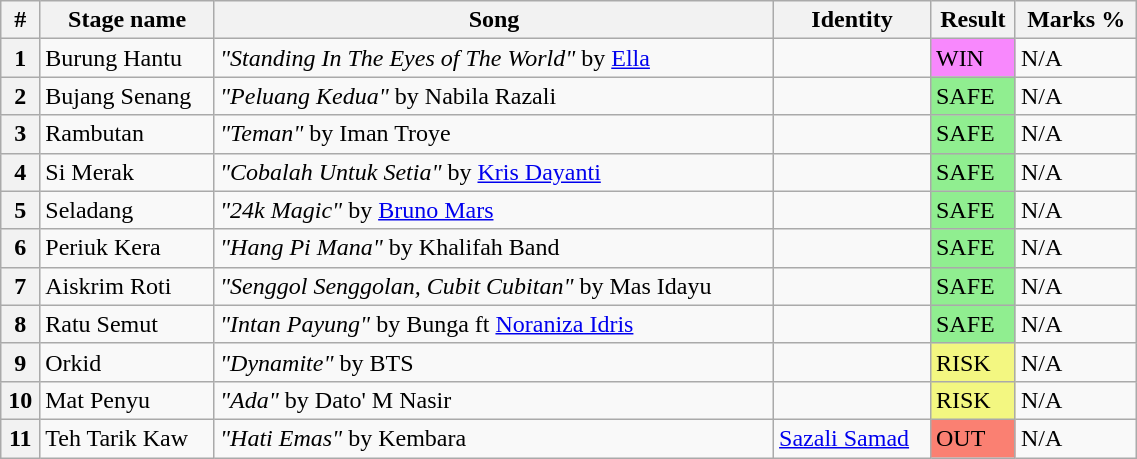<table class="wikitable plainrowheaders" style="width: 60%; style=text-align: center;">
<tr>
<th>#</th>
<th>Stage name</th>
<th>Song</th>
<th>Identity</th>
<th>Result</th>
<th>Marks %</th>
</tr>
<tr>
<th>1</th>
<td>Burung Hantu</td>
<td><em>"Standing In The Eyes of The World"</em> by <a href='#'>Ella</a></td>
<td></td>
<td bgcolor=#F888FD>WIN</td>
<td>N/A</td>
</tr>
<tr>
<th>2</th>
<td>Bujang Senang</td>
<td><em>"Peluang Kedua"</em> by Nabila Razali</td>
<td></td>
<td bgcolor="lightgreen">SAFE</td>
<td>N/A</td>
</tr>
<tr>
<th>3</th>
<td>Rambutan</td>
<td><em>"Teman"</em> by Iman Troye</td>
<td></td>
<td bgcolor="lightgreen">SAFE</td>
<td>N/A</td>
</tr>
<tr>
<th>4</th>
<td>Si Merak</td>
<td><em>"Cobalah Untuk Setia"</em> by <a href='#'>Kris Dayanti</a></td>
<td></td>
<td bgcolor="lightgreen">SAFE</td>
<td>N/A</td>
</tr>
<tr>
<th>5</th>
<td>Seladang</td>
<td><em>"24k Magic"</em> by <a href='#'>Bruno Mars</a></td>
<td></td>
<td bgcolor="lightgreen">SAFE</td>
<td>N/A</td>
</tr>
<tr>
<th>6</th>
<td>Periuk Kera</td>
<td><em>"Hang Pi Mana"</em> by Khalifah Band</td>
<td></td>
<td bgcolor="lightgreen">SAFE</td>
<td>N/A</td>
</tr>
<tr>
<th>7</th>
<td>Aiskrim Roti</td>
<td><em>"Senggol Senggolan, Cubit Cubitan"</em> by Mas Idayu</td>
<td></td>
<td bgcolor="lightgreen">SAFE</td>
<td>N/A</td>
</tr>
<tr>
<th>8</th>
<td>Ratu Semut</td>
<td><em>"Intan Payung"</em> by Bunga ft <a href='#'>Noraniza Idris</a></td>
<td></td>
<td bgcolor="lightgreen">SAFE</td>
<td>N/A</td>
</tr>
<tr>
<th>9</th>
<td>Orkid</td>
<td><em>"Dynamite"</em> by BTS</td>
<td></td>
<td bgcolor=#F3F781>RISK</td>
<td>N/A</td>
</tr>
<tr>
<th>10</th>
<td>Mat Penyu</td>
<td><em>"Ada"</em> by Dato' M Nasir</td>
<td></td>
<td bgcolor=#F3F781>RISK</td>
<td>N/A</td>
</tr>
<tr>
<th>11</th>
<td>Teh Tarik Kaw</td>
<td><em>"Hati Emas"</em> by Kembara</td>
<td><a href='#'>Sazali Samad</a></td>
<td bgcolor=salmon>OUT</td>
<td>N/A</td>
</tr>
</table>
